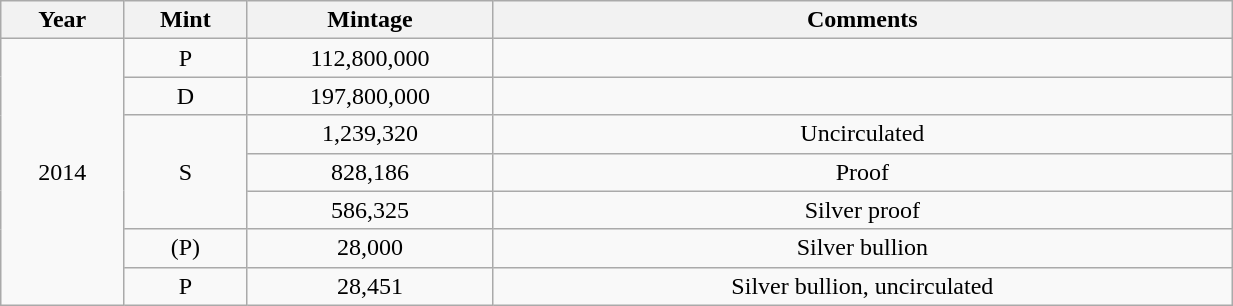<table class="wikitable sortable" style="min-width:65%; text-align:center;">
<tr>
<th width="10%">Year</th>
<th width="10%">Mint</th>
<th width="20%">Mintage</th>
<th width="60%">Comments</th>
</tr>
<tr>
<td rowspan="7">2014</td>
<td>P</td>
<td>112,800,000</td>
<td></td>
</tr>
<tr>
<td>D</td>
<td>197,800,000</td>
<td></td>
</tr>
<tr>
<td rowspan="3">S</td>
<td>1,239,320</td>
<td>Uncirculated</td>
</tr>
<tr>
<td>828,186</td>
<td>Proof</td>
</tr>
<tr>
<td>586,325</td>
<td>Silver proof</td>
</tr>
<tr>
<td>(P)</td>
<td>28,000</td>
<td>Silver bullion</td>
</tr>
<tr>
<td>P</td>
<td>28,451</td>
<td>Silver bullion, uncirculated</td>
</tr>
</table>
